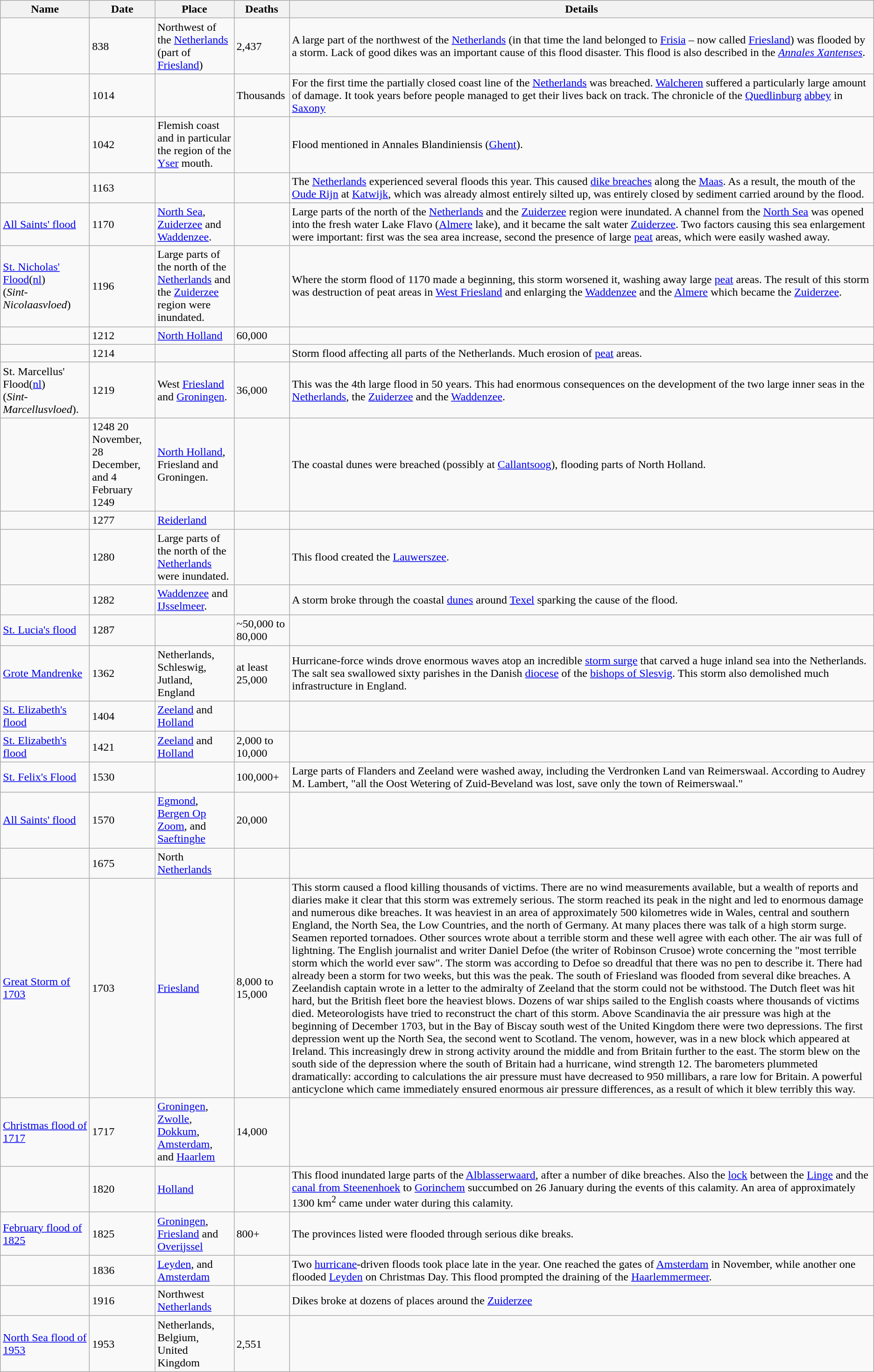<table class="wikitable sortable">
<tr>
<th style="width:120px;">Name</th>
<th>Date</th>
<th>Place</th>
<th>Deaths</th>
<th>Details</th>
</tr>
<tr>
<td></td>
<td>838</td>
<td>Northwest of the <a href='#'>Netherlands</a> (part of <a href='#'>Friesland</a>)</td>
<td>2,437</td>
<td>A large part of the northwest of the <a href='#'>Netherlands</a> (in that time the land belonged to <a href='#'>Frisia</a> – now called <a href='#'>Friesland</a>) was flooded by a storm. Lack of good dikes was an important cause of this flood disaster. This flood is also described in the <em><a href='#'>Annales Xantenses</a></em>.</td>
</tr>
<tr>
<td></td>
<td>1014</td>
<td></td>
<td>Thousands</td>
<td>For the first time the partially closed coast line of the <a href='#'>Netherlands</a> was breached. <a href='#'>Walcheren</a> suffered a particularly large amount of damage. It took years before people managed to get their lives back on track. The chronicle of the <a href='#'>Quedlinburg</a> <a href='#'>abbey</a> in <a href='#'>Saxony</a></td>
</tr>
<tr>
<td></td>
<td>1042</td>
<td>Flemish coast and in particular the region of the <a href='#'>Yser</a> mouth.</td>
<td></td>
<td>Flood mentioned in Annales Blandiniensis (<a href='#'>Ghent</a>).</td>
</tr>
<tr>
<td></td>
<td>1163</td>
<td></td>
<td></td>
<td>The <a href='#'>Netherlands</a> experienced several floods this year. This caused <a href='#'>dike breaches</a> along the <a href='#'>Maas</a>. As a result, the mouth of the <a href='#'>Oude Rijn</a> at <a href='#'>Katwijk</a>, which was already almost entirely silted up, was entirely closed by sediment carried around by the flood.</td>
</tr>
<tr>
<td><a href='#'>All Saints' flood</a></td>
<td>1170</td>
<td><a href='#'>North Sea</a>, <a href='#'>Zuiderzee</a> and <a href='#'>Waddenzee</a>.</td>
<td></td>
<td>Large parts of the north of the <a href='#'>Netherlands</a> and the <a href='#'>Zuiderzee</a> region were inundated. A channel from the <a href='#'>North Sea</a> was opened into the fresh water Lake Flavo (<a href='#'>Almere</a> lake), and it became the salt water <a href='#'>Zuiderzee</a>. Two factors causing this sea enlargement were important: first was the sea area increase, second the presence of large <a href='#'>peat</a> areas, which were easily washed away.</td>
</tr>
<tr>
<td><a href='#'>St. Nicholas' Flood</a>(<a href='#'>nl</a>)<br>(<em>Sint-Nicolaasvloed</em>)</td>
<td>1196</td>
<td>Large parts of the north of the <a href='#'>Netherlands</a> and the <a href='#'>Zuiderzee</a> region were inundated.</td>
<td></td>
<td>Where the storm flood of 1170 made a beginning, this storm worsened it, washing away large <a href='#'>peat</a> areas. The result of this storm was destruction of peat areas in <a href='#'>West Friesland</a> and enlarging the <a href='#'>Waddenzee</a> and the <a href='#'>Almere</a> which became the <a href='#'>Zuiderzee</a>.</td>
</tr>
<tr>
<td></td>
<td>1212</td>
<td><a href='#'>North Holland</a></td>
<td>60,000</td>
<td></td>
</tr>
<tr>
<td></td>
<td>1214</td>
<td></td>
<td></td>
<td>Storm flood affecting all parts of the Netherlands. Much erosion of <a href='#'>peat</a> areas.</td>
</tr>
<tr>
<td>St. Marcellus' Flood(<a href='#'>nl</a>)<br>(<em>Sint-Marcellusvloed</em>).</td>
<td>1219</td>
<td>West <a href='#'>Friesland</a> and <a href='#'>Groningen</a>.</td>
<td>36,000</td>
<td>This was the 4th large flood in 50 years. This had enormous consequences on the development of the two large inner seas in the <a href='#'>Netherlands</a>, the <a href='#'>Zuiderzee</a> and the <a href='#'>Waddenzee</a>.</td>
</tr>
<tr>
<td></td>
<td>1248 20 November, 28 December, and 4 February 1249</td>
<td><a href='#'>North Holland</a>, Friesland and Groningen.</td>
<td></td>
<td>The coastal dunes were breached (possibly at <a href='#'>Callantsoog</a>), flooding parts of North Holland.</td>
</tr>
<tr>
<td></td>
<td>1277</td>
<td><a href='#'>Reiderland</a></td>
<td></td>
<td></td>
</tr>
<tr>
<td></td>
<td>1280</td>
<td>Large parts of the north of the <a href='#'>Netherlands</a> were inundated.</td>
<td></td>
<td>This flood created the <a href='#'>Lauwerszee</a>.</td>
</tr>
<tr>
<td></td>
<td>1282</td>
<td><a href='#'>Waddenzee</a> and <a href='#'>IJsselmeer</a>.</td>
<td></td>
<td>A storm broke through the coastal <a href='#'>dunes</a> around <a href='#'>Texel</a> sparking the cause of the flood.</td>
</tr>
<tr>
<td><a href='#'>St. Lucia's flood</a></td>
<td>1287</td>
<td></td>
<td>~50,000 to 80,000</td>
<td></td>
</tr>
<tr>
<td><a href='#'>Grote Mandrenke</a></td>
<td>1362</td>
<td>Netherlands, Schleswig, Jutland, England</td>
<td>at least 25,000</td>
<td>Hurricane-force winds drove enormous waves atop an incredible <a href='#'>storm surge</a> that carved a huge inland sea into the Netherlands. The salt sea swallowed sixty parishes in the Danish <a href='#'>diocese</a> of the <a href='#'>bishops of Slesvig</a>.  This storm also demolished much infrastructure in England.</td>
</tr>
<tr>
<td><a href='#'>St. Elizabeth's flood</a></td>
<td>1404</td>
<td><a href='#'>Zeeland</a> and <a href='#'>Holland</a></td>
<td></td>
<td></td>
</tr>
<tr>
<td><a href='#'>St. Elizabeth's flood</a></td>
<td>1421</td>
<td><a href='#'>Zeeland</a> and <a href='#'>Holland</a></td>
<td>2,000 to 10,000</td>
<td></td>
</tr>
<tr>
<td><a href='#'>St. Felix's Flood</a></td>
<td>1530</td>
<td></td>
<td>100,000+</td>
<td>Large parts of Flanders and Zeeland were washed away, including the Verdronken Land van Reimerswaal. According to Audrey M. Lambert, "all the Oost Wetering of Zuid-Beveland was lost, save only the town of Reimerswaal."</td>
</tr>
<tr>
<td><a href='#'>All Saints' flood</a></td>
<td>1570</td>
<td><a href='#'>Egmond</a>, <a href='#'>Bergen Op Zoom</a>, and <a href='#'>Saeftinghe</a></td>
<td>20,000</td>
<td></td>
</tr>
<tr>
<td></td>
<td>1675</td>
<td>North <a href='#'>Netherlands</a></td>
<td></td>
<td></td>
</tr>
<tr>
<td><a href='#'>Great Storm of 1703</a></td>
<td>1703</td>
<td><a href='#'>Friesland</a></td>
<td>8,000 to 15,000</td>
<td>This storm caused a flood killing thousands of victims. There are no wind measurements available, but a wealth of reports and diaries make it clear that this storm was extremely serious. The storm reached its peak in the night and led to enormous damage and numerous dike breaches. It was heaviest in an area of approximately 500 kilometres wide in Wales, central and southern England, the North Sea, the Low Countries, and the north of Germany. At many places there was talk of a high storm surge. Seamen reported tornadoes. Other sources wrote about a terrible storm and these well agree with each other. The air was full of lightning. The English journalist and writer Daniel Defoe (the writer of Robinson Crusoe) wrote concerning the "most terrible storm which the world ever saw". The storm was according to Defoe so dreadful that there was no pen to describe it. There had already been a storm for two weeks, but this was the peak. The south of Friesland was flooded from several dike breaches. A Zeelandish captain wrote in a letter to the admiralty of Zeeland that the storm could not be withstood. The Dutch fleet was hit hard, but the British fleet bore the heaviest blows. Dozens of war ships sailed to the English coasts where thousands of victims died. Meteorologists have tried to reconstruct the chart of this storm. Above Scandinavia the air pressure was high at the beginning of December 1703, but in the Bay of Biscay south west of the United Kingdom there were two depressions. The first depression went up the North Sea, the second went to Scotland. The venom, however, was in a new block which appeared at Ireland. This increasingly drew in strong activity around the middle and from Britain further to the east. The storm blew on the south side of the depression where the south of Britain had a hurricane, wind strength 12. The barometers plummeted dramatically: according to calculations the air pressure must have decreased to 950 millibars, a rare low for Britain. A powerful anticyclone which came immediately ensured enormous air pressure differences, as a result of which it blew terribly this way.</td>
</tr>
<tr>
<td><a href='#'>Christmas flood of 1717</a></td>
<td>1717</td>
<td><a href='#'>Groningen</a>, <a href='#'>Zwolle</a>, <a href='#'>Dokkum</a>, <a href='#'>Amsterdam</a>, and <a href='#'>Haarlem</a></td>
<td>14,000</td>
<td></td>
</tr>
<tr>
<td></td>
<td>1820</td>
<td><a href='#'>Holland</a></td>
<td></td>
<td>This flood inundated large parts of the <a href='#'>Alblasserwaard</a>, after a number of dike breaches. Also the <a href='#'>lock</a> between the <a href='#'>Linge</a> and the <a href='#'>canal from Steenenhoek</a> to <a href='#'>Gorinchem</a> succumbed on 26 January during the events of this calamity. An area of approximately 1300 km<sup>2</sup> came under water during this calamity.</td>
</tr>
<tr>
<td><a href='#'>February flood of 1825</a></td>
<td>1825</td>
<td><a href='#'>Groningen</a>, <a href='#'>Friesland</a> and <a href='#'>Overijssel</a></td>
<td>800+</td>
<td>The provinces listed were flooded through serious dike breaks.</td>
</tr>
<tr>
<td></td>
<td>1836</td>
<td><a href='#'>Leyden</a>, and <a href='#'>Amsterdam</a></td>
<td></td>
<td>Two <a href='#'>hurricane</a>-driven floods took place late in the year. One reached the gates of <a href='#'>Amsterdam</a> in November, while another one flooded <a href='#'>Leyden</a> on Christmas Day. This flood prompted the draining of the <a href='#'>Haarlemmermeer</a>.</td>
</tr>
<tr>
<td></td>
<td>1916</td>
<td>Northwest <a href='#'>Netherlands</a></td>
<td></td>
<td>Dikes broke at dozens of places around the <a href='#'>Zuiderzee</a></td>
</tr>
<tr>
<td><a href='#'>North Sea flood of 1953</a></td>
<td>1953</td>
<td>Netherlands, Belgium, United Kingdom</td>
<td>2,551</td>
<td></td>
</tr>
</table>
